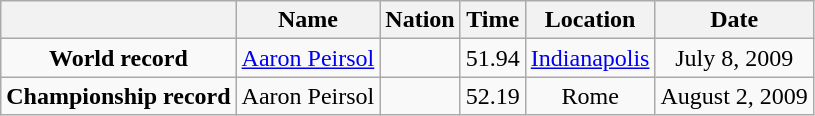<table class=wikitable style=text-align:center>
<tr>
<th></th>
<th>Name</th>
<th>Nation</th>
<th>Time</th>
<th>Location</th>
<th>Date</th>
</tr>
<tr>
<td><strong>World record</strong></td>
<td><a href='#'>Aaron Peirsol</a></td>
<td></td>
<td align=left>51.94</td>
<td><a href='#'>Indianapolis</a></td>
<td>July 8, 2009</td>
</tr>
<tr>
<td><strong>Championship record</strong></td>
<td>Aaron Peirsol</td>
<td></td>
<td align=left>52.19</td>
<td>Rome</td>
<td>August 2, 2009</td>
</tr>
</table>
